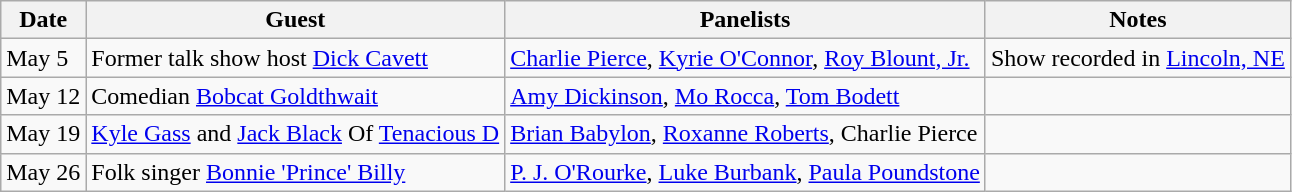<table class="wikitable">
<tr>
<th>Date</th>
<th>Guest</th>
<th>Panelists</th>
<th>Notes</th>
</tr>
<tr>
<td>May 5</td>
<td>Former talk show host <a href='#'>Dick Cavett</a></td>
<td><a href='#'>Charlie Pierce</a>, <a href='#'>Kyrie O'Connor</a>, <a href='#'>Roy Blount, Jr.</a></td>
<td>Show recorded in <a href='#'>Lincoln, NE</a></td>
</tr>
<tr>
<td>May 12</td>
<td>Comedian <a href='#'>Bobcat Goldthwait</a></td>
<td><a href='#'>Amy Dickinson</a>, <a href='#'>Mo Rocca</a>, <a href='#'>Tom Bodett</a></td>
<td></td>
</tr>
<tr>
<td>May 19</td>
<td><a href='#'>Kyle Gass</a> and <a href='#'>Jack Black</a> Of <a href='#'>Tenacious D</a></td>
<td><a href='#'>Brian Babylon</a>, <a href='#'>Roxanne Roberts</a>, Charlie Pierce</td>
<td></td>
</tr>
<tr>
<td>May 26</td>
<td>Folk singer <a href='#'>Bonnie 'Prince' Billy</a></td>
<td><a href='#'>P. J. O'Rourke</a>, <a href='#'>Luke Burbank</a>, <a href='#'>Paula Poundstone</a></td>
<td></td>
</tr>
</table>
